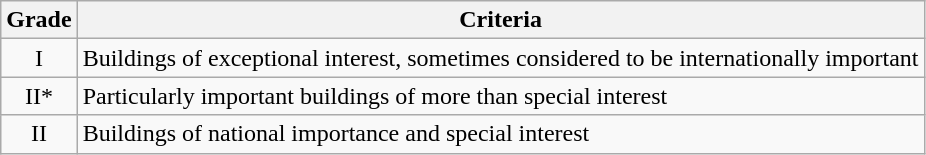<table class="wikitable">
<tr>
<th>Grade</th>
<th>Criteria</th>
</tr>
<tr>
<td align="center" >I</td>
<td>Buildings of exceptional interest, sometimes considered to be internationally important</td>
</tr>
<tr>
<td align="center" >II*</td>
<td>Particularly important buildings of more than special interest</td>
</tr>
<tr>
<td align="center" >II</td>
<td>Buildings of national importance and special interest</td>
</tr>
</table>
